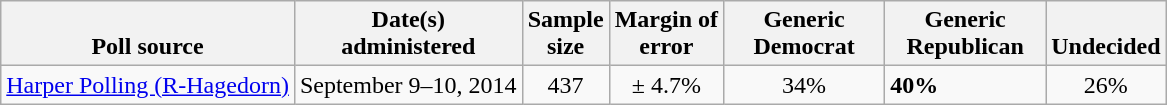<table class="wikitable">
<tr valign= bottom>
<th>Poll source</th>
<th>Date(s)<br>administered</th>
<th>Sample<br>size</th>
<th>Margin of<br>error</th>
<th style="width:100px;">Generic<br>Democrat</th>
<th style="width:100px;">Generic<br>Republican</th>
<th>Undecided</th>
</tr>
<tr>
<td><a href='#'>Harper Polling (R-Hagedorn)</a></td>
<td align=center>September 9–10, 2014</td>
<td align=center>437</td>
<td align=center>± 4.7%</td>
<td align=center>34%</td>
<td><strong>40%</strong></td>
<td align=center>26%</td>
</tr>
</table>
